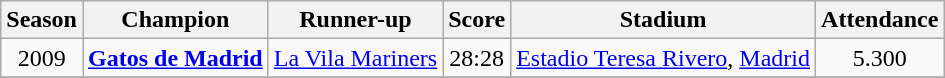<table class="wikitable">
<tr>
<th>Season</th>
<th>Champion</th>
<th>Runner-up</th>
<th>Score</th>
<th>Stadium</th>
<th>Attendance</th>
</tr>
<tr>
<td align="center">2009</td>
<td><strong><a href='#'>Gatos de Madrid</a></strong></td>
<td><a href='#'>La Vila Mariners</a></td>
<td align="center">28:28</td>
<td><a href='#'>Estadio Teresa Rivero</a>, <a href='#'>Madrid</a></td>
<td align="center">5.300</td>
</tr>
<tr>
</tr>
</table>
